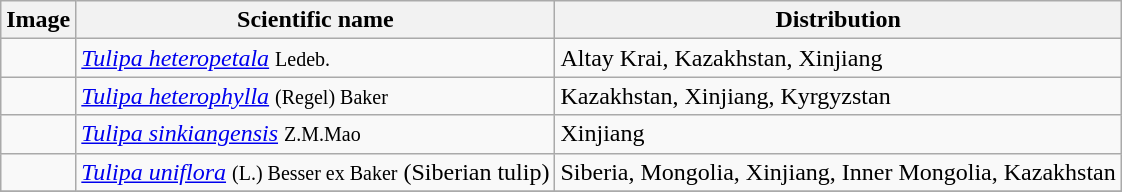<table class="wikitable">
<tr>
<th>Image</th>
<th>Scientific name</th>
<th>Distribution</th>
</tr>
<tr>
<td></td>
<td><em><a href='#'>Tulipa heteropetala</a></em> <small>Ledeb.</small></td>
<td>Altay Krai, Kazakhstan, Xinjiang</td>
</tr>
<tr>
<td></td>
<td><em><a href='#'>Tulipa heterophylla</a></em> <small>(Regel) Baker</small></td>
<td>Kazakhstan, Xinjiang, Kyrgyzstan</td>
</tr>
<tr>
<td></td>
<td><em><a href='#'>Tulipa sinkiangensis</a></em> <small>Z.M.Mao</small></td>
<td>Xinjiang</td>
</tr>
<tr>
<td></td>
<td><em><a href='#'>Tulipa uniflora</a></em> <small>(L.) Besser ex Baker</small> (Siberian tulip)</td>
<td>Siberia, Mongolia, Xinjiang, Inner Mongolia, Kazakhstan</td>
</tr>
<tr>
</tr>
</table>
